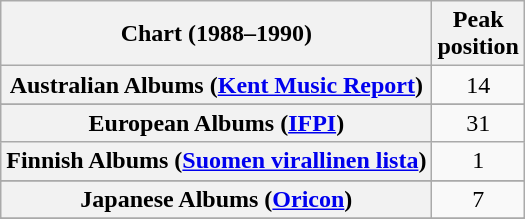<table class="wikitable sortable plainrowheaders" style="text-align:center">
<tr>
<th scope="col">Chart (1988–1990)</th>
<th scope="col">Peak<br>position</th>
</tr>
<tr>
<th scope="row">Australian Albums (<a href='#'>Kent Music Report</a>)</th>
<td>14</td>
</tr>
<tr>
</tr>
<tr>
</tr>
<tr>
<th scope="row">European Albums (<a href='#'>IFPI</a>)</th>
<td>31</td>
</tr>
<tr>
<th scope="row">Finnish Albums (<a href='#'>Suomen virallinen lista</a>)</th>
<td>1</td>
</tr>
<tr>
</tr>
<tr>
<th scope="row">Japanese Albums (<a href='#'>Oricon</a>)</th>
<td align="center">7</td>
</tr>
<tr>
</tr>
<tr>
</tr>
<tr>
</tr>
<tr>
</tr>
<tr>
</tr>
<tr>
</tr>
</table>
